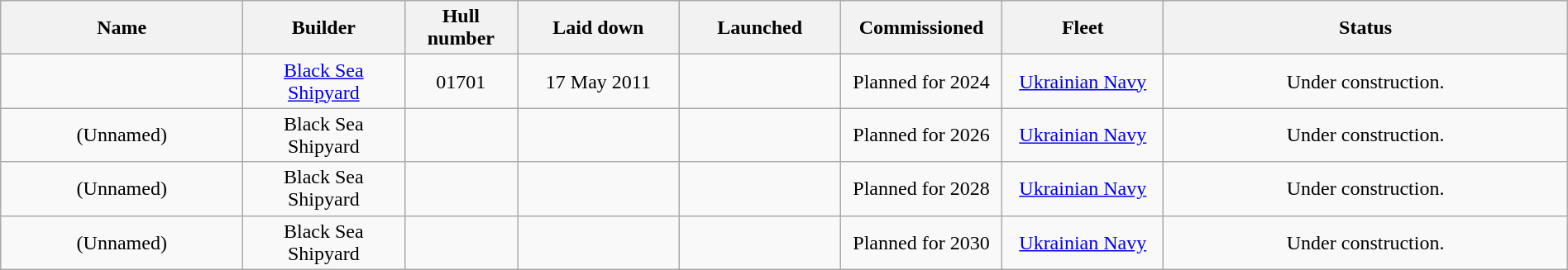<table class="wikitable" style="text-align:center;" width="100%">
<tr>
<th width="15%">Name</th>
<th width="10%">Builder</th>
<th width="7%">Hull number</th>
<th width="10%">Laid down</th>
<th width="10%">Launched</th>
<th width="10%">Commissioned</th>
<th width="10%">Fleet</th>
<th width="25%">Status</th>
</tr>
<tr>
<td></td>
<td><a href='#'>Black Sea Shipyard</a></td>
<td>01701</td>
<td>17 May 2011</td>
<td></td>
<td>Planned for 2024</td>
<td><a href='#'>Ukrainian Navy</a></td>
<td>Under construction.</td>
</tr>
<tr>
<td>(Unnamed)</td>
<td>Black Sea Shipyard</td>
<td></td>
<td></td>
<td></td>
<td>Planned for 2026</td>
<td><a href='#'>Ukrainian Navy</a></td>
<td>Under construction.</td>
</tr>
<tr>
<td>(Unnamed)</td>
<td>Black Sea Shipyard</td>
<td></td>
<td></td>
<td></td>
<td>Planned for 2028</td>
<td><a href='#'>Ukrainian Navy</a></td>
<td>Under construction.</td>
</tr>
<tr>
<td>(Unnamed)</td>
<td>Black Sea Shipyard</td>
<td></td>
<td></td>
<td></td>
<td>Planned for 2030</td>
<td><a href='#'>Ukrainian Navy</a></td>
<td>Under construction.</td>
</tr>
</table>
